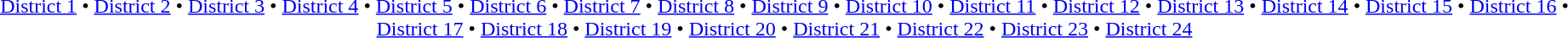<table id=toc class=toc summary=Contents>
<tr>
<td align=center><br><a href='#'>District 1</a> • <a href='#'>District 2</a> • <a href='#'>District 3</a> • <a href='#'>District 4</a> • <a href='#'>District 5</a> • <a href='#'>District 6</a> • <a href='#'>District 7</a> • <a href='#'>District 8</a> • <a href='#'>District 9</a> • <a href='#'>District 10</a> • <a href='#'>District 11</a> •
<a href='#'>District 12</a> • <a href='#'>District 13</a> • <a href='#'>District 14</a> •
<a href='#'>District 15</a> • <a href='#'>District 16</a> • <a href='#'>District 17</a> •
<a href='#'>District 18</a> • <a href='#'>District 19</a> • <a href='#'>District 20</a> • <a href='#'>District 21</a> • <a href='#'>District 22</a> • <a href='#'>District 23</a> • <a href='#'>District 24</a> </td>
</tr>
</table>
